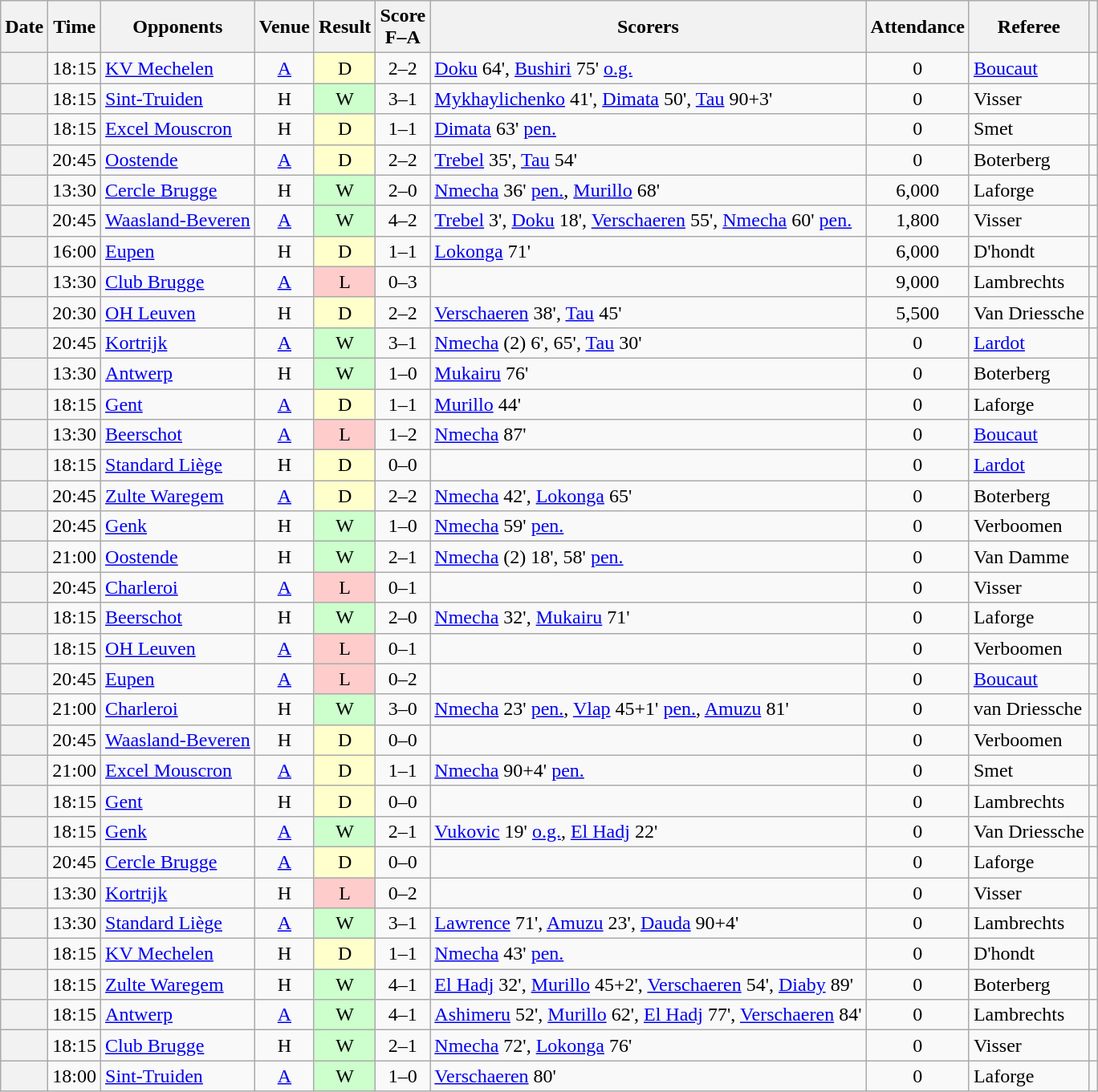<table class="wikitable plainrowheaders sortable" style="text-align:center">
<tr>
<th scope="col">Date</th>
<th scope="col">Time</th>
<th scope="col">Opponents</th>
<th scope="col">Venue</th>
<th scope="col">Result</th>
<th scope="col">Score<br>F–A</th>
<th scope="col" class="unsortable">Scorers</th>
<th scope="col">Attendance</th>
<th scope="col" class="unsortable">Referee</th>
<th scope="col" class="unsortable"></th>
</tr>
<tr>
<th scope=row></th>
<td>18:15</td>
<td align="left"><a href='#'>KV Mechelen</a></td>
<td><a href='#'>A</a></td>
<td style="background-color:#FFFFCC">D</td>
<td>2–2</td>
<td align="left"><a href='#'>Doku</a> 64', <a href='#'>Bushiri</a> 75' <a href='#'>o.g.</a></td>
<td>0</td>
<td align="left"><a href='#'>Boucaut</a></td>
<td></td>
</tr>
<tr>
<th scope=row></th>
<td>18:15</td>
<td align="left"><a href='#'>Sint-Truiden</a></td>
<td>H</td>
<td style="background-color:#CCFFCC">W</td>
<td>3–1</td>
<td align="left"><a href='#'>Mykhaylichenko</a> 41', <a href='#'>Dimata</a> 50', <a href='#'>Tau</a> 90+3'</td>
<td>0</td>
<td align="left">Visser</td>
<td></td>
</tr>
<tr>
<th scope=row></th>
<td>18:15</td>
<td align="left"><a href='#'>Excel Mouscron</a></td>
<td>H</td>
<td style="background-color:#FFFFCC">D</td>
<td>1–1</td>
<td align="left"><a href='#'>Dimata</a> 63' <a href='#'>pen.</a></td>
<td>0</td>
<td align="left">Smet</td>
<td></td>
</tr>
<tr>
<th scope=row></th>
<td>20:45</td>
<td align="left"><a href='#'>Oostende</a></td>
<td><a href='#'>A</a></td>
<td style="background-color:#FFFFCC">D</td>
<td>2–2</td>
<td align="left"><a href='#'>Trebel</a> 35', <a href='#'>Tau</a> 54'</td>
<td>0</td>
<td align="left">Boterberg</td>
<td></td>
</tr>
<tr>
<th scope=row></th>
<td>13:30</td>
<td align="left"><a href='#'>Cercle Brugge</a></td>
<td>H</td>
<td style="background-color:#CCFFCC">W</td>
<td>2–0</td>
<td align="left"><a href='#'>Nmecha</a> 36' <a href='#'>pen.</a>, <a href='#'>Murillo</a> 68'</td>
<td>6,000</td>
<td align="left">Laforge</td>
<td></td>
</tr>
<tr>
<th scope=row></th>
<td>20:45</td>
<td align="left"><a href='#'>Waasland-Beveren</a></td>
<td><a href='#'>A</a></td>
<td style="background-color:#CCFFCC">W</td>
<td>4–2</td>
<td align="left"><a href='#'>Trebel</a> 3', <a href='#'>Doku</a> 18', <a href='#'>Verschaeren</a> 55', <a href='#'>Nmecha</a> 60' <a href='#'>pen.</a></td>
<td>1,800</td>
<td align="left">Visser</td>
<td></td>
</tr>
<tr>
<th scope=row></th>
<td>16:00</td>
<td align="left"><a href='#'>Eupen</a></td>
<td>H</td>
<td style="background-color:#FFFFCC">D</td>
<td>1–1</td>
<td align="left"><a href='#'>Lokonga</a> 71'</td>
<td>6,000</td>
<td align="left">D'hondt</td>
<td></td>
</tr>
<tr>
<th scope=row></th>
<td>13:30</td>
<td align="left"><a href='#'>Club Brugge</a></td>
<td><a href='#'>A</a></td>
<td style="background-color:#FFCCCC">L</td>
<td>0–3</td>
<td align="left"></td>
<td>9,000</td>
<td align="left">Lambrechts</td>
<td></td>
</tr>
<tr>
<th scope=row></th>
<td>20:30</td>
<td align="left"><a href='#'>OH Leuven</a></td>
<td>H</td>
<td style="background-color:#FFFFCC">D</td>
<td>2–2</td>
<td align="left"><a href='#'>Verschaeren</a> 38', <a href='#'>Tau</a> 45'</td>
<td>5,500</td>
<td align="left">Van Driessche</td>
<td></td>
</tr>
<tr>
<th scope=row></th>
<td>20:45</td>
<td align="left"><a href='#'>Kortrijk</a></td>
<td><a href='#'>A</a></td>
<td style="background-color:#CCFFCC">W</td>
<td>3–1</td>
<td align="left"><a href='#'>Nmecha</a> (2) 6', 65', <a href='#'>Tau</a> 30'</td>
<td>0</td>
<td align="left"><a href='#'>Lardot</a></td>
<td></td>
</tr>
<tr>
<th scope=row></th>
<td>13:30</td>
<td align="left"><a href='#'>Antwerp</a></td>
<td>H</td>
<td style="background-color:#CCFFCC">W</td>
<td>1–0</td>
<td align="left"><a href='#'>Mukairu</a> 76'</td>
<td>0</td>
<td align="left">Boterberg</td>
<td></td>
</tr>
<tr>
<th scope=row></th>
<td>18:15</td>
<td align="left"><a href='#'>Gent</a></td>
<td><a href='#'>A</a></td>
<td style="background-color:#FFFFCC">D</td>
<td>1–1</td>
<td align="left"><a href='#'>Murillo</a> 44'</td>
<td>0</td>
<td align="left">Laforge</td>
<td></td>
</tr>
<tr>
<th scope=row></th>
<td>13:30</td>
<td align="left"><a href='#'>Beerschot</a></td>
<td><a href='#'>A</a></td>
<td style="background-color:#FFCCCC">L</td>
<td>1–2</td>
<td align="left"><a href='#'>Nmecha</a> 87'</td>
<td>0</td>
<td align="left"><a href='#'>Boucaut</a></td>
<td></td>
</tr>
<tr>
<th scope=row></th>
<td>18:15</td>
<td align="left"><a href='#'>Standard Liège</a></td>
<td>H</td>
<td style="background-color:#FFFFCC">D</td>
<td>0–0</td>
<td align="left"></td>
<td>0</td>
<td align="left"><a href='#'>Lardot</a></td>
<td></td>
</tr>
<tr>
<th scope=row></th>
<td>20:45</td>
<td align="left"><a href='#'>Zulte Waregem</a></td>
<td><a href='#'>A</a></td>
<td style="background-color:#FFFFCC">D</td>
<td>2–2</td>
<td align="left"><a href='#'>Nmecha</a> 42', <a href='#'>Lokonga</a> 65'</td>
<td>0</td>
<td align="left">Boterberg</td>
<td></td>
</tr>
<tr>
<th scope=row></th>
<td>20:45</td>
<td align="left"><a href='#'>Genk</a></td>
<td>H</td>
<td style="background-color:#CCFFCC">W</td>
<td>1–0</td>
<td align="left"><a href='#'>Nmecha</a> 59' <a href='#'>pen.</a></td>
<td>0</td>
<td align="left">Verboomen</td>
<td></td>
</tr>
<tr>
<th scope=row></th>
<td>21:00</td>
<td align="left"><a href='#'>Oostende</a></td>
<td>H</td>
<td style="background-color:#CCFFCC">W</td>
<td>2–1</td>
<td align="left"><a href='#'>Nmecha</a> (2) 18', 58' <a href='#'>pen.</a></td>
<td>0</td>
<td align="left">Van Damme</td>
<td></td>
</tr>
<tr>
<th scope=row></th>
<td>20:45</td>
<td align="left"><a href='#'>Charleroi</a></td>
<td><a href='#'>A</a></td>
<td style="background-color:#FFCCCC">L</td>
<td>0–1</td>
<td align="left"></td>
<td>0</td>
<td align="left">Visser</td>
<td></td>
</tr>
<tr>
<th scope=row></th>
<td>18:15</td>
<td align="left"><a href='#'>Beerschot</a></td>
<td>H</td>
<td style="background-color:#CCFFCC">W</td>
<td>2–0</td>
<td align="left"><a href='#'>Nmecha</a> 32', <a href='#'>Mukairu</a> 71'</td>
<td>0</td>
<td align="left">Laforge</td>
<td></td>
</tr>
<tr>
<th scope=row></th>
<td>18:15</td>
<td align="left"><a href='#'>OH Leuven</a></td>
<td><a href='#'>A</a></td>
<td style="background-color:#FFCCCC">L</td>
<td>0–1</td>
<td align="left"></td>
<td>0</td>
<td align="left">Verboomen</td>
<td></td>
</tr>
<tr>
<th scope=row></th>
<td>20:45</td>
<td align="left"><a href='#'>Eupen</a></td>
<td><a href='#'>A</a></td>
<td style="background-color:#FFCCCC">L</td>
<td>0–2</td>
<td align="left"></td>
<td>0</td>
<td align="left"><a href='#'>Boucaut</a></td>
<td></td>
</tr>
<tr>
<th scope=row></th>
<td>21:00</td>
<td align="left"><a href='#'>Charleroi</a></td>
<td>H</td>
<td style="background-color:#CCFFCC">W</td>
<td>3–0</td>
<td align="left"><a href='#'>Nmecha</a> 23' <a href='#'>pen.</a>, <a href='#'>Vlap</a> 45+1' <a href='#'>pen.</a>, <a href='#'>Amuzu</a> 81'</td>
<td>0</td>
<td align="left">van Driessche</td>
<td></td>
</tr>
<tr>
<th scope=row></th>
<td>20:45</td>
<td align="left"><a href='#'>Waasland-Beveren</a></td>
<td>H</td>
<td style="background-color:#FFFFCC">D</td>
<td>0–0</td>
<td align="left"></td>
<td>0</td>
<td align="left">Verboomen</td>
<td></td>
</tr>
<tr>
<th scope=row></th>
<td>21:00</td>
<td align="left"><a href='#'>Excel Mouscron</a></td>
<td><a href='#'>A</a></td>
<td style="background-color:#FFFFCC">D</td>
<td>1–1</td>
<td align="left"><a href='#'>Nmecha</a> 90+4' <a href='#'>pen.</a></td>
<td>0</td>
<td align="left">Smet</td>
<td></td>
</tr>
<tr>
<th scope=row></th>
<td>18:15</td>
<td align="left"><a href='#'>Gent</a></td>
<td>H</td>
<td style="background-color:#FFFFCC">D</td>
<td>0–0</td>
<td align="left"></td>
<td>0</td>
<td align="left">Lambrechts</td>
<td></td>
</tr>
<tr>
<th scope=row></th>
<td>18:15</td>
<td align="left"><a href='#'>Genk</a></td>
<td><a href='#'>A</a></td>
<td style="background-color:#CCFFCC">W</td>
<td>2–1</td>
<td align="left"><a href='#'>Vukovic</a> 19' <a href='#'>o.g.</a>, <a href='#'>El Hadj</a> 22'</td>
<td>0</td>
<td align="left">Van Driessche</td>
<td></td>
</tr>
<tr>
<th scope=row></th>
<td>20:45</td>
<td align="left"><a href='#'>Cercle Brugge</a></td>
<td><a href='#'>A</a></td>
<td style="background-color:#FFFFCC">D</td>
<td>0–0</td>
<td align="left"></td>
<td>0</td>
<td align="left">Laforge</td>
<td></td>
</tr>
<tr>
<th scope=row></th>
<td>13:30</td>
<td align="left"><a href='#'>Kortrijk</a></td>
<td>H</td>
<td style="background-color:#FFCCCC">L</td>
<td>0–2</td>
<td align="left"></td>
<td>0</td>
<td align="left">Visser</td>
<td></td>
</tr>
<tr>
<th scope=row></th>
<td>13:30</td>
<td align="left"><a href='#'>Standard Liège</a></td>
<td><a href='#'>A</a></td>
<td style="background-color:#CCFFCC">W</td>
<td>3–1</td>
<td align="left"><a href='#'>Lawrence</a> 71', <a href='#'>Amuzu</a> 23', <a href='#'>Dauda</a> 90+4'</td>
<td>0</td>
<td align="left">Lambrechts</td>
<td></td>
</tr>
<tr>
<th scope=row></th>
<td>18:15</td>
<td align="left"><a href='#'>KV Mechelen</a></td>
<td>H</td>
<td style="background-color:#FFFFCC">D</td>
<td>1–1</td>
<td align="left"><a href='#'>Nmecha</a> 43' <a href='#'>pen.</a></td>
<td>0</td>
<td align="left">D'hondt</td>
<td></td>
</tr>
<tr>
<th scope=row></th>
<td>18:15</td>
<td align="left"><a href='#'>Zulte Waregem</a></td>
<td>H</td>
<td style="background-color:#CCFFCC">W</td>
<td>4–1</td>
<td align="left"><a href='#'>El Hadj</a> 32', <a href='#'>Murillo</a> 45+2', <a href='#'>Verschaeren</a> 54', <a href='#'>Diaby</a> 89'</td>
<td>0</td>
<td align="left">Boterberg</td>
<td></td>
</tr>
<tr>
<th scope=row></th>
<td>18:15</td>
<td align="left"><a href='#'>Antwerp</a></td>
<td><a href='#'>A</a></td>
<td style="background-color:#CCFFCC">W</td>
<td>4–1</td>
<td align="left"><a href='#'>Ashimeru</a> 52', <a href='#'>Murillo</a> 62', <a href='#'>El Hadj</a> 77', <a href='#'>Verschaeren</a> 84'</td>
<td>0</td>
<td align="left">Lambrechts</td>
<td></td>
</tr>
<tr>
<th scope=row></th>
<td>18:15</td>
<td align="left"><a href='#'>Club Brugge</a></td>
<td>H</td>
<td style="background-color:#CCFFCC">W</td>
<td>2–1</td>
<td align="left"><a href='#'>Nmecha</a> 72', <a href='#'>Lokonga</a> 76'</td>
<td>0</td>
<td align="left">Visser</td>
<td></td>
</tr>
<tr>
<th scope=row></th>
<td>18:00</td>
<td align="left"><a href='#'>Sint-Truiden</a></td>
<td><a href='#'>A</a></td>
<td style="background-color:#CCFFCC">W</td>
<td>1–0</td>
<td align="left"><a href='#'>Verschaeren</a> 80'</td>
<td>0</td>
<td align="left">Laforge</td>
<td></td>
</tr>
</table>
